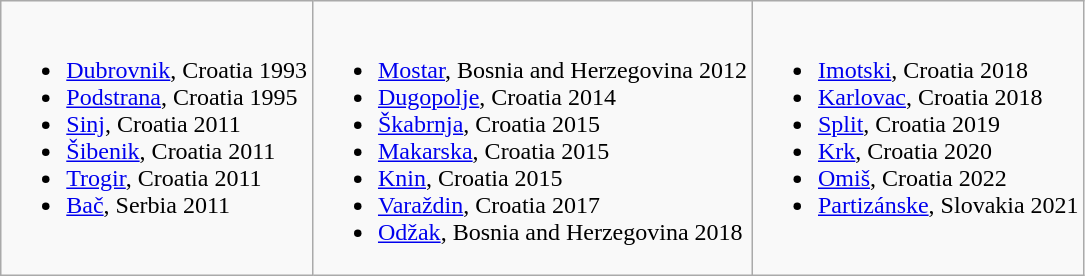<table class="wikitable">
<tr valign="top">
<td><br><ul><li> <a href='#'>Dubrovnik</a>, Croatia 1993</li><li> <a href='#'>Podstrana</a>, Croatia 1995</li><li> <a href='#'>Sinj</a>, Croatia 2011</li><li> <a href='#'>Šibenik</a>, Croatia 2011</li><li> <a href='#'>Trogir</a>, Croatia 2011</li><li> <a href='#'>Bač</a>, Serbia 2011</li></ul></td>
<td><br><ul><li> <a href='#'>Mostar</a>, Bosnia and Herzegovina 2012</li><li> <a href='#'>Dugopolje</a>, Croatia 2014</li><li> <a href='#'>Škabrnja</a>, Croatia 2015</li><li> <a href='#'>Makarska</a>, Croatia 2015</li><li> <a href='#'>Knin</a>, Croatia 2015</li><li> <a href='#'>Varaždin</a>, Croatia 2017</li><li> <a href='#'>Odžak</a>, Bosnia and Herzegovina 2018</li></ul></td>
<td><br><ul><li> <a href='#'>Imotski</a>, Croatia 2018</li><li> <a href='#'>Karlovac</a>, Croatia 2018</li><li> <a href='#'>Split</a>, Croatia 2019</li><li> <a href='#'>Krk</a>, Croatia 2020</li><li> <a href='#'>Omiš</a>, Croatia 2022</li><li> <a href='#'>Partizánske</a>, Slovakia 2021</li></ul></td>
</tr>
</table>
